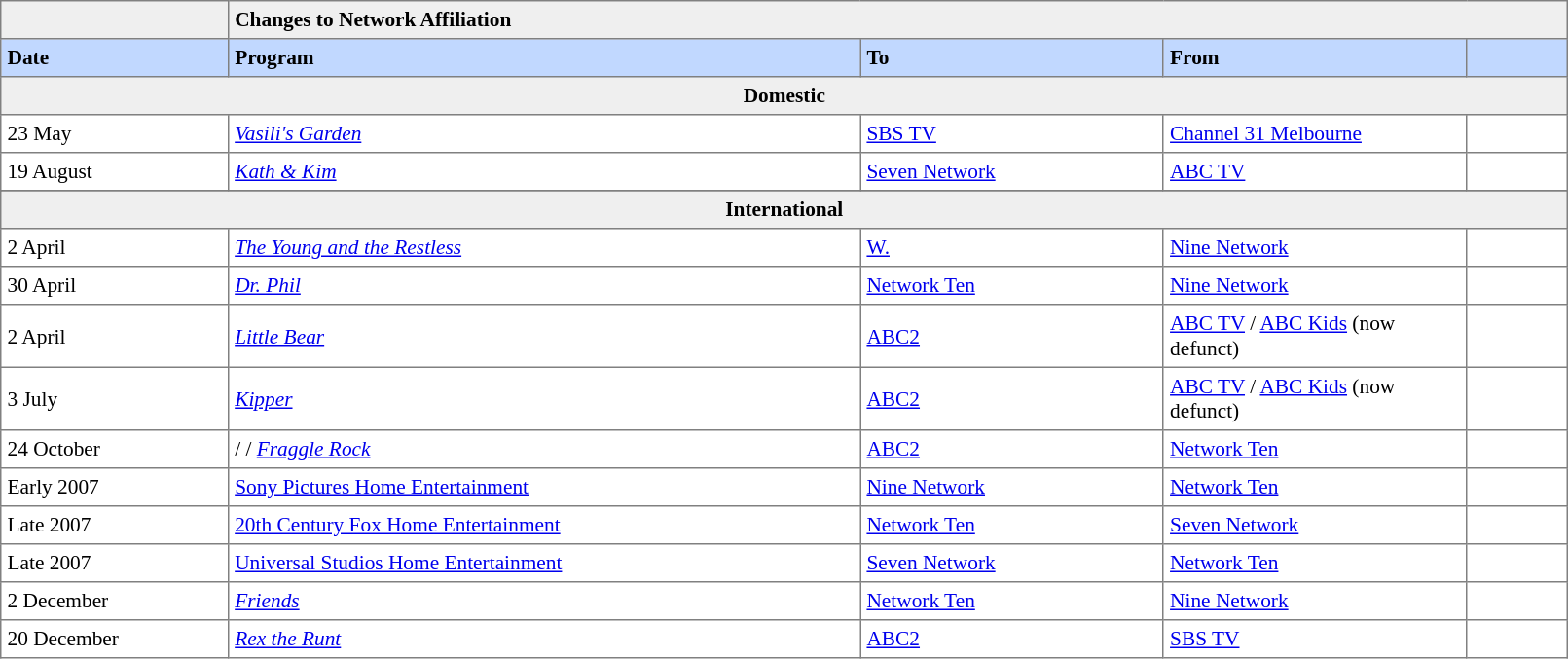<table border="1" cellpadding="4" cellspacing="0" style="text-align:left; font-size:89%; border-collapse:collapse;" width=85%>
<tr style="background-color:#efefef;">
<td colspan=1></td>
<td colspan=4><strong>Changes to Network Affiliation</strong></td>
</tr>
<tr style="background:#C1D8FF;">
<th width=9%>Date</th>
<th width=25%>Program</th>
<th width=12%>To</th>
<th width=12%>From</th>
<th width=4%></th>
</tr>
<tr style="background-color:#efefef;">
<td colspan=5 style="text-align:center;"><strong>Domestic</strong></td>
</tr>
<tr>
<td>23 May</td>
<td><em><a href='#'>Vasili's Garden</a></em></td>
<td><a href='#'>SBS TV</a></td>
<td><a href='#'>Channel 31 Melbourne</a></td>
<td></td>
</tr>
<tr>
<td>19 August</td>
<td><em><a href='#'>Kath & Kim</a></em></td>
<td><a href='#'>Seven Network</a></td>
<td><a href='#'>ABC TV</a></td>
<td></td>
</tr>
<tr>
</tr>
<tr style="background-color:#efefef;">
<td colspan=5 style="text-align:center;"><strong>International</strong></td>
</tr>
<tr>
<td>2 April</td>
<td> <em><a href='#'>The Young and the Restless</a></em></td>
<td><a href='#'>W.</a></td>
<td><a href='#'>Nine Network</a></td>
<td></td>
</tr>
<tr>
<td>30 April</td>
<td> <em><a href='#'>Dr. Phil</a></em></td>
<td><a href='#'>Network Ten</a></td>
<td><a href='#'>Nine Network</a></td>
<td></td>
</tr>
<tr>
<td>2 April</td>
<td> <em><a href='#'>Little Bear</a></em></td>
<td><a href='#'>ABC2</a></td>
<td><a href='#'>ABC TV</a> / <a href='#'>ABC Kids</a> (now defunct)</td>
<td></td>
</tr>
<tr>
<td>3 July</td>
<td> <em><a href='#'>Kipper</a></em></td>
<td><a href='#'>ABC2</a></td>
<td><a href='#'>ABC TV</a> / <a href='#'>ABC Kids</a> (now defunct)</td>
<td></td>
</tr>
<tr>
<td>24 October</td>
<td> /  /  <em><a href='#'>Fraggle Rock</a></em></td>
<td><a href='#'>ABC2</a></td>
<td><a href='#'>Network Ten</a></td>
<td></td>
</tr>
<tr>
<td>Early 2007</td>
<td><a href='#'>Sony Pictures Home Entertainment</a></td>
<td><a href='#'>Nine Network</a></td>
<td><a href='#'>Network Ten</a></td>
<td></td>
</tr>
<tr>
<td>Late 2007</td>
<td><a href='#'>20th Century Fox Home Entertainment</a></td>
<td><a href='#'>Network Ten</a></td>
<td><a href='#'>Seven Network</a></td>
<td></td>
</tr>
<tr>
<td>Late 2007</td>
<td><a href='#'>Universal Studios Home Entertainment</a></td>
<td><a href='#'>Seven Network</a></td>
<td><a href='#'>Network Ten</a></td>
<td></td>
</tr>
<tr>
<td>2 December</td>
<td> <em><a href='#'>Friends</a></em></td>
<td><a href='#'>Network Ten</a></td>
<td><a href='#'>Nine Network</a></td>
<td></td>
</tr>
<tr>
<td>20 December</td>
<td> <em><a href='#'>Rex the Runt</a></em></td>
<td><a href='#'>ABC2</a></td>
<td><a href='#'>SBS TV</a></td>
<td></td>
</tr>
</table>
